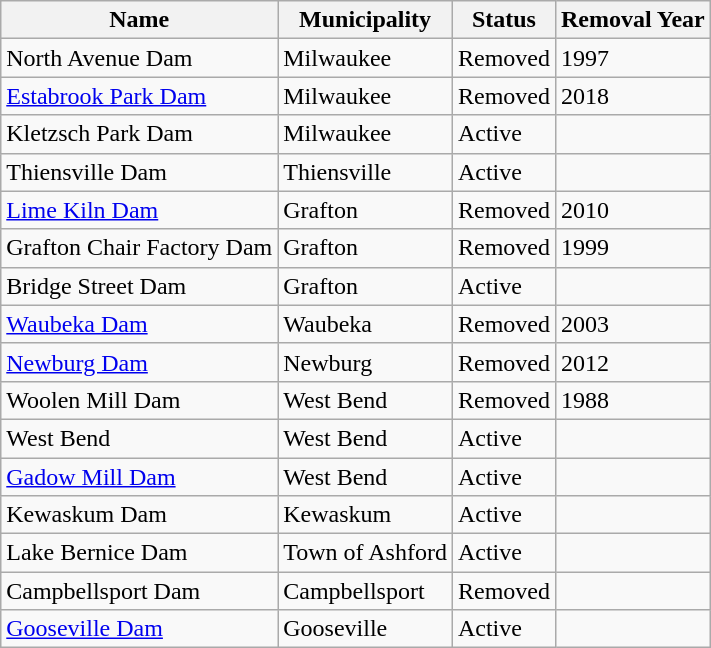<table class="wikitable">
<tr>
<th>Name</th>
<th>Municipality</th>
<th>Status</th>
<th>Removal Year</th>
</tr>
<tr>
<td>North Avenue Dam</td>
<td>Milwaukee</td>
<td>Removed</td>
<td>1997</td>
</tr>
<tr>
<td><a href='#'>Estabrook Park Dam</a></td>
<td>Milwaukee</td>
<td>Removed</td>
<td>2018</td>
</tr>
<tr>
<td>Kletzsch Park Dam</td>
<td>Milwaukee</td>
<td>Active</td>
<td></td>
</tr>
<tr>
<td>Thiensville Dam</td>
<td>Thiensville</td>
<td>Active</td>
<td></td>
</tr>
<tr>
<td><a href='#'>Lime Kiln Dam</a></td>
<td>Grafton</td>
<td>Removed</td>
<td>2010</td>
</tr>
<tr>
<td>Grafton Chair Factory Dam</td>
<td>Grafton</td>
<td>Removed</td>
<td>1999</td>
</tr>
<tr>
<td>Bridge Street Dam</td>
<td>Grafton</td>
<td>Active</td>
<td></td>
</tr>
<tr>
<td><a href='#'>Waubeka Dam</a></td>
<td>Waubeka</td>
<td>Removed</td>
<td>2003</td>
</tr>
<tr>
<td><a href='#'>Newburg Dam</a></td>
<td>Newburg</td>
<td>Removed</td>
<td>2012</td>
</tr>
<tr>
<td>Woolen Mill Dam</td>
<td>West Bend</td>
<td>Removed</td>
<td>1988</td>
</tr>
<tr>
<td>West Bend</td>
<td>West Bend</td>
<td>Active</td>
<td></td>
</tr>
<tr>
<td><a href='#'>Gadow Mill Dam</a></td>
<td>West Bend</td>
<td>Active</td>
<td></td>
</tr>
<tr>
<td>Kewaskum Dam</td>
<td>Kewaskum</td>
<td>Active</td>
<td></td>
</tr>
<tr>
<td>Lake Bernice Dam</td>
<td>Town of Ashford</td>
<td>Active</td>
<td></td>
</tr>
<tr>
<td>Campbellsport Dam</td>
<td>Campbellsport</td>
<td>Removed</td>
<td></td>
</tr>
<tr>
<td><a href='#'>Gooseville Dam</a></td>
<td>Gooseville</td>
<td>Active</td>
<td></td>
</tr>
</table>
